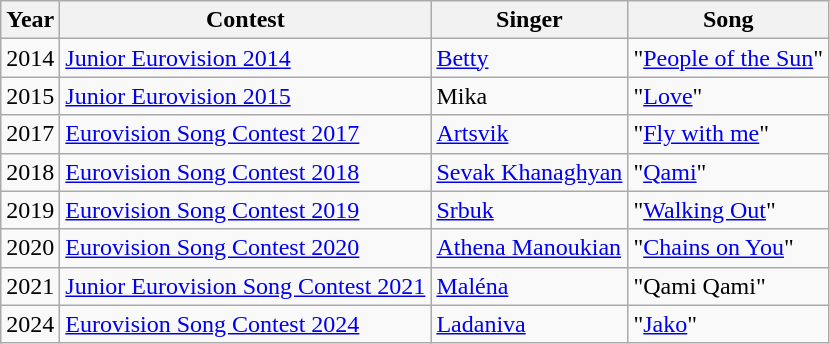<table class="wikitable">
<tr>
<th>Year</th>
<th>Contest</th>
<th>Singer</th>
<th>Song</th>
</tr>
<tr>
<td>2014</td>
<td><a href='#'>Junior Eurovision 2014</a></td>
<td><a href='#'>Betty</a></td>
<td>"<a href='#'>People of the Sun</a>"</td>
</tr>
<tr>
<td>2015</td>
<td><a href='#'>Junior Eurovision 2015</a></td>
<td>Mika</td>
<td>"<a href='#'>Love</a>"</td>
</tr>
<tr>
<td>2017</td>
<td><a href='#'>Eurovision Song Contest 2017</a></td>
<td><a href='#'>Artsvik</a></td>
<td>"<a href='#'>Fly with me</a>"</td>
</tr>
<tr>
<td>2018</td>
<td><a href='#'>Eurovision Song Contest 2018</a></td>
<td><a href='#'>Sevak Khanaghyan</a></td>
<td>"<a href='#'>Qami</a>"</td>
</tr>
<tr>
<td>2019</td>
<td><a href='#'>Eurovision Song Contest 2019</a></td>
<td><a href='#'>Srbuk</a></td>
<td>"<a href='#'>Walking Out</a>"</td>
</tr>
<tr>
<td>2020</td>
<td><a href='#'>Eurovision Song Contest 2020</a></td>
<td><a href='#'>Athena Manoukian</a></td>
<td>"<a href='#'>Chains on You</a>"</td>
</tr>
<tr>
<td>2021</td>
<td><a href='#'>Junior Eurovision Song Contest 2021</a></td>
<td><a href='#'>Maléna</a></td>
<td>"Qami Qami"</td>
</tr>
<tr>
<td>2024</td>
<td><a href='#'>Eurovision Song Contest 2024</a></td>
<td><a href='#'>Ladaniva</a></td>
<td>"<a href='#'>Jako</a>"</td>
</tr>
</table>
